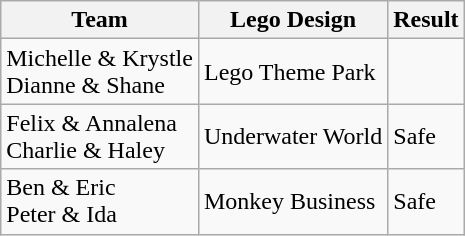<table class="wikitable">
<tr>
<th>Team</th>
<th>Lego Design</th>
<th>Result</th>
</tr>
<tr>
<td>Michelle & Krystle<br>Dianne & Shane</td>
<td>Lego Theme Park</td>
<td></td>
</tr>
<tr>
<td>Felix & Annalena<br>Charlie & Haley</td>
<td>Underwater World</td>
<td>Safe</td>
</tr>
<tr>
<td>Ben & Eric<br>Peter & Ida</td>
<td>Monkey Business</td>
<td>Safe</td>
</tr>
</table>
